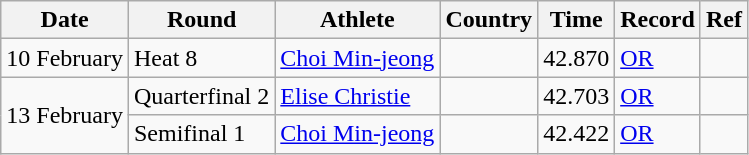<table class="wikitable">
<tr>
<th>Date</th>
<th>Round</th>
<th>Athlete</th>
<th>Country</th>
<th>Time</th>
<th>Record</th>
<th>Ref</th>
</tr>
<tr>
<td>10 February</td>
<td>Heat 8</td>
<td><a href='#'>Choi Min-jeong</a></td>
<td></td>
<td>42.870</td>
<td><a href='#'>OR</a></td>
<td align=center></td>
</tr>
<tr>
<td rowspan=2>13 February</td>
<td>Quarterfinal 2</td>
<td><a href='#'>Elise Christie</a></td>
<td></td>
<td>42.703</td>
<td><a href='#'>OR</a></td>
<td align=center></td>
</tr>
<tr>
<td>Semifinal 1</td>
<td><a href='#'>Choi Min-jeong</a></td>
<td></td>
<td>42.422</td>
<td><a href='#'>OR</a></td>
<td align=center></td>
</tr>
</table>
